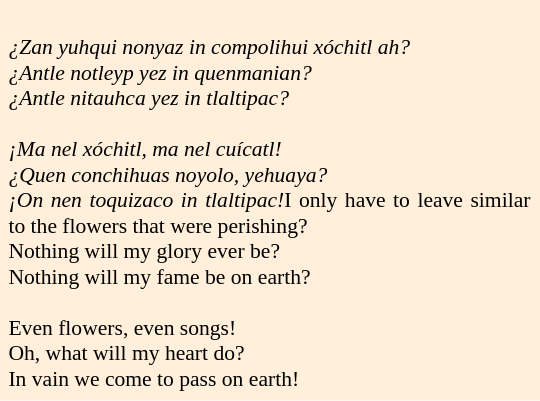<table class="toccolours" style="float: right; margin-left: 1em; margin-right:1em; font-size: 90%; background:#FFEFDB; color:black; width:25em; max-width:35%;" cellspacing="5">
<tr>
<td style="text-align: justify;"><br><em>¿Zan yuhqui nonyaz in compolihui xóchitl ah?<br></em>
<em>¿Antle notleyp yez in quenmanian?<br></em>
<em>¿Antle nitauhca yez in tlaltipac?<br></em><br><em>¡Ma nel xóchitl, ma nel cuícatl!<br></em>
<em>¿Quen conchihuas noyolo, yehuaya?<br></em>
<em>¡On nen toquizaco in tlaltipac!</em>I only have to leave similar to the flowers that were perishing?<br>
Nothing will my glory ever be?<br>
Nothing will my fame be on earth?<br><br>Even flowers, even songs!<br>
Oh, what will my heart do?<br>
In vain we come to pass on earth!<br></td>
</tr>
</table>
